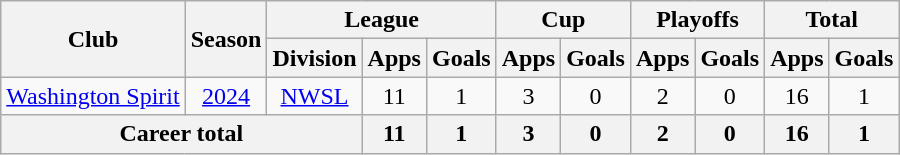<table class="wikitable" style="text-align: center;">
<tr>
<th rowspan="2">Club</th>
<th rowspan="2">Season</th>
<th colspan="3">League</th>
<th colspan="2">Cup</th>
<th colspan="2">Playoffs</th>
<th colspan="2">Total</th>
</tr>
<tr>
<th>Division</th>
<th>Apps</th>
<th>Goals</th>
<th>Apps</th>
<th>Goals</th>
<th>Apps</th>
<th>Goals</th>
<th>Apps</th>
<th>Goals</th>
</tr>
<tr>
<td><a href='#'>Washington Spirit</a></td>
<td><a href='#'>2024</a></td>
<td><a href='#'>NWSL</a></td>
<td>11</td>
<td>1</td>
<td>3</td>
<td>0</td>
<td>2</td>
<td>0</td>
<td>16</td>
<td>1</td>
</tr>
<tr>
<th colspan="3">Career total</th>
<th>11</th>
<th>1</th>
<th>3</th>
<th>0</th>
<th>2</th>
<th>0</th>
<th>16</th>
<th>1</th>
</tr>
</table>
